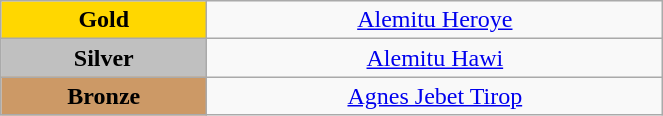<table class="wikitable" style=" text-align:center; " width="35%">
<tr>
<td style="background:gold"><strong>Gold</strong></td>
<td><a href='#'>Alemitu Heroye</a><br><small></small></td>
</tr>
<tr>
<td style="background:silver"><strong>Silver</strong></td>
<td><a href='#'>Alemitu Hawi</a><br><small></small></td>
</tr>
<tr>
<td style="background:#cc9966"><strong>Bronze</strong></td>
<td><a href='#'>Agnes Jebet Tirop</a><br><small></small></td>
</tr>
</table>
